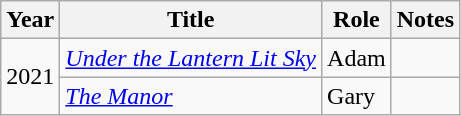<table class="wikitable sortable">
<tr>
<th>Year</th>
<th>Title</th>
<th>Role</th>
<th class="unsortable">Notes</th>
</tr>
<tr>
<td rowspan=2>2021</td>
<td><em><a href='#'>Under the Lantern Lit Sky</a></em></td>
<td>Adam</td>
<td></td>
</tr>
<tr>
<td><em><a href='#'>The Manor</a></em></td>
<td>Gary</td>
<td></td>
</tr>
</table>
